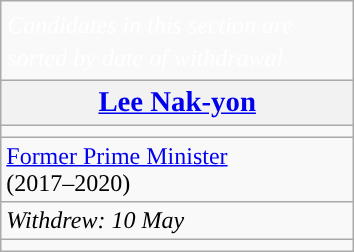<table class="wikitable defaultcenter">
<tr>
<td style="font-size:120%; color:white; background:"><em><small>Candidates in this section are sorted by date of withdrawal</small></em></td>
</tr>
<tr>
<th scope="col" style="width:11.8em; font-size:120%;"><a href='#'>Lee Nak-yon</a></th>
</tr>
<tr>
<td></td>
</tr>
<tr>
<td><a href='#'>Former Prime Minister</a><br>(2017–2020)</td>
</tr>
<tr>
<td><em>Withdrew: 10 May</em><br></td>
</tr>
<tr>
<td></td>
</tr>
</table>
